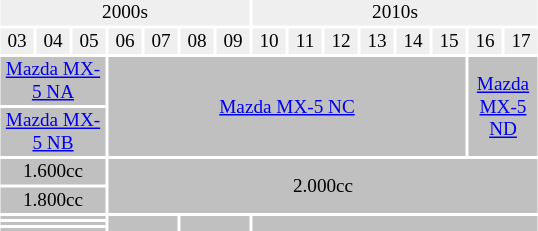<table class="toccolours" style="margin: 0.5em auto; clear: both; font-size:80%;">
<tr>
<td colspan="7" align="center" style="background:#EFEFEF;">2000s</td>
<td colspan="10" align="center" style="background:#EFEFEF;">2010s</td>
</tr>
<tr align="center" style="background:#EFEFEF;">
<td width="20">03</td>
<td width="20">04</td>
<td width="20">05</td>
<td width="20">06</td>
<td width="20">07</td>
<td width="20">08</td>
<td width="20">09</td>
<td width="20">10</td>
<td width="20">11</td>
<td width="20">12</td>
<td width="20">13</td>
<td width="20">14</td>
<td width="20">15</td>
<td width="20">16</td>
<td width="20">17</td>
</tr>
<tr align="center">
<td colspan="3" style="background:#C0C0C0;"><a href='#'>Mazda MX-5 NA</a></td>
<td colspan="10" rowspan="2" style="background:#C0C0C0;"><a href='#'>Mazda MX-5 NC</a></td>
<td colspan="2" rowspan="2" style="background:#C0C0C0;"><a href='#'>Mazda MX-5 ND</a></td>
</tr>
<tr align="center">
<td colspan="3" style="background:#C0C0C0;"><a href='#'>Mazda MX-5 NB</a></td>
</tr>
<tr align="center">
<td colspan="3" style="background:#C0C0C0;">1.600cc</td>
<td colspan="12" rowspan="2" style="background:#C0C0C0;">2.000cc</td>
</tr>
<tr align="center">
<td colspan="3" style="background:#C0C0C0;">1.800cc</td>
</tr>
<tr align="center">
<td colspan="3" style="background:#C0C0C0;"></td>
<td colspan="2" rowspan="3" style="background:#C0C0C0;"></td>
<td colspan="2" rowspan="3" style="background:#C0C0C0;"></td>
<td colspan="8" rowspan="3" style="background:#C0C0C0;"></td>
</tr>
<tr align="center">
<td colspan="3" style="background:#C0C0C0;"></td>
</tr>
<tr align="center">
<td colspan="3" style="background:#C0C0C0;"></td>
</tr>
</table>
